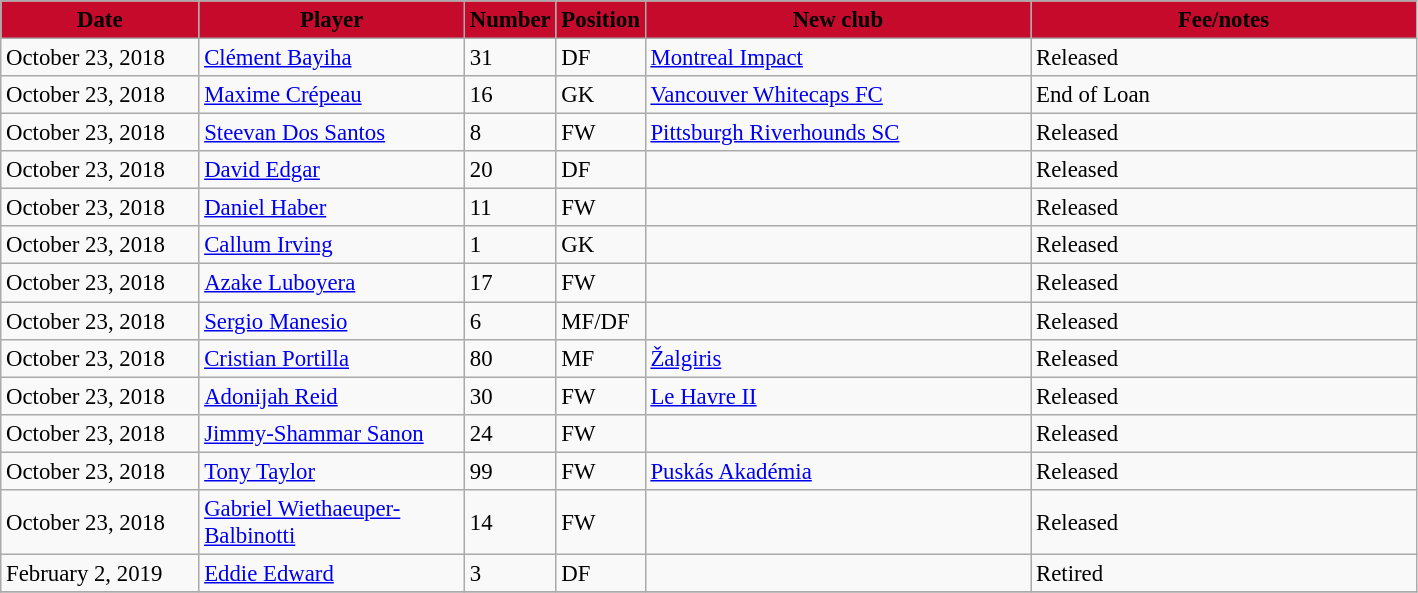<table class="wikitable" style="text-align:left; font-size:95%;">
<tr>
<th style="background:#C50A2C; color:#black; width:125px;">Date</th>
<th style="background:#C50A2C; color:#black; width:170px;">Player</th>
<th style="background:#C50A2C; color:#black; width:50px;">Number</th>
<th style="background:#C50A2C; color:#black; width:50px;">Position</th>
<th style="background:#C50A2C; color:#black; width:250px;">New club</th>
<th style="background:#C50A2C; color:#black; width:250px;">Fee/notes</th>
</tr>
<tr>
<td>October 23, 2018</td>
<td> <a href='#'>Clément Bayiha</a></td>
<td>31</td>
<td>DF</td>
<td> <a href='#'>Montreal Impact</a></td>
<td>Released</td>
</tr>
<tr>
<td>October 23, 2018</td>
<td> <a href='#'>Maxime Crépeau</a></td>
<td>16</td>
<td>GK</td>
<td> <a href='#'>Vancouver Whitecaps FC</a></td>
<td>End of Loan</td>
</tr>
<tr>
<td>October 23, 2018</td>
<td> <a href='#'>Steevan Dos Santos</a></td>
<td>8</td>
<td>FW</td>
<td> <a href='#'>Pittsburgh Riverhounds SC</a></td>
<td>Released</td>
</tr>
<tr>
<td>October 23, 2018</td>
<td> <a href='#'>David Edgar</a></td>
<td>20</td>
<td>DF</td>
<td></td>
<td>Released</td>
</tr>
<tr>
<td>October 23, 2018</td>
<td> <a href='#'>Daniel Haber</a></td>
<td>11</td>
<td>FW</td>
<td></td>
<td>Released</td>
</tr>
<tr>
<td>October 23, 2018</td>
<td> <a href='#'>Callum Irving</a></td>
<td>1</td>
<td>GK</td>
<td></td>
<td>Released</td>
</tr>
<tr>
<td>October 23, 2018</td>
<td> <a href='#'>Azake Luboyera</a></td>
<td>17</td>
<td>FW</td>
<td></td>
<td>Released</td>
</tr>
<tr>
<td>October 23, 2018</td>
<td> <a href='#'>Sergio Manesio</a></td>
<td>6</td>
<td>MF/DF</td>
<td></td>
<td>Released</td>
</tr>
<tr>
<td>October 23, 2018</td>
<td> <a href='#'>Cristian Portilla</a></td>
<td>80</td>
<td>MF</td>
<td> <a href='#'>Žalgiris</a></td>
<td>Released</td>
</tr>
<tr>
<td>October 23, 2018</td>
<td> <a href='#'>Adonijah Reid</a></td>
<td>30</td>
<td>FW</td>
<td> <a href='#'>Le Havre II</a></td>
<td>Released</td>
</tr>
<tr>
<td>October 23, 2018</td>
<td> <a href='#'>Jimmy-Shammar Sanon</a></td>
<td>24</td>
<td>FW</td>
<td></td>
<td>Released</td>
</tr>
<tr>
<td>October 23, 2018</td>
<td> <a href='#'>Tony Taylor</a></td>
<td>99</td>
<td>FW</td>
<td> <a href='#'>Puskás Akadémia</a></td>
<td>Released</td>
</tr>
<tr>
<td>October 23, 2018</td>
<td> <a href='#'>Gabriel Wiethaeuper-Balbinotti</a></td>
<td>14</td>
<td>FW</td>
<td></td>
<td>Released</td>
</tr>
<tr>
<td>February 2, 2019</td>
<td> <a href='#'>Eddie Edward</a></td>
<td>3</td>
<td>DF</td>
<td></td>
<td>Retired </td>
</tr>
<tr>
</tr>
</table>
